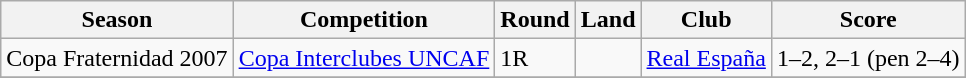<table class="wikitable">
<tr>
<th>Season</th>
<th>Competition</th>
<th>Round</th>
<th>Land</th>
<th>Club</th>
<th>Score</th>
</tr>
<tr>
<td>Copa Fraternidad 2007</td>
<td><a href='#'>Copa Interclubes UNCAF</a></td>
<td>1R</td>
<td></td>
<td><a href='#'>Real España</a></td>
<td>1–2, 2–1 (pen 2–4)</td>
</tr>
<tr>
</tr>
</table>
